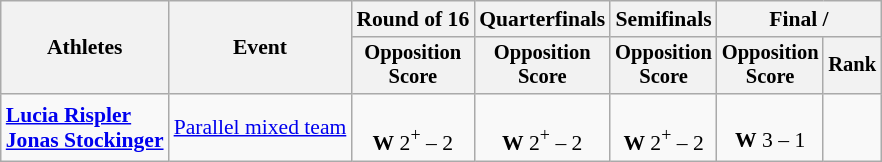<table class="wikitable" style="font-size:90%">
<tr>
<th rowspan="2">Athletes</th>
<th rowspan="2">Event</th>
<th>Round of 16</th>
<th>Quarterfinals</th>
<th>Semifinals</th>
<th colspan="2">Final / </th>
</tr>
<tr style="font-size:95%">
<th>Opposition<br>Score</th>
<th>Opposition<br>Score</th>
<th>Opposition<br>Score</th>
<th>Opposition<br>Score</th>
<th>Rank</th>
</tr>
<tr align=center>
<td align=left><strong><a href='#'>Lucia Rispler</a><br><a href='#'>Jonas Stockinger</a></strong></td>
<td align=left><a href='#'>Parallel mixed team</a></td>
<td><br><strong>W</strong> 2<sup>+</sup> – 2</td>
<td><br><strong>W</strong> 2<sup>+</sup> – 2</td>
<td><br><strong>W</strong> 2<sup>+</sup> – 2</td>
<td><br><strong>W</strong> 3 – 1</td>
<td></td>
</tr>
</table>
